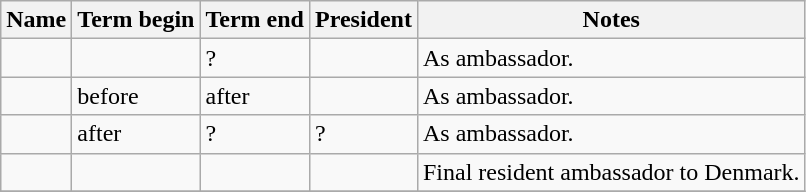<table class="wikitable sortable"  text-align:center;">
<tr>
<th>Name</th>
<th>Term begin</th>
<th>Term end</th>
<th>President</th>
<th class="unsortable">Notes</th>
</tr>
<tr>
<td></td>
<td></td>
<td>?</td>
<td></td>
<td>As ambassador.</td>
</tr>
<tr>
<td></td>
<td>before </td>
<td>after </td>
<td></td>
<td>As ambassador.</td>
</tr>
<tr>
<td></td>
<td>after </td>
<td>?</td>
<td>?</td>
<td>As ambassador.</td>
</tr>
<tr>
<td></td>
<td></td>
<td></td>
<td></td>
<td>Final resident ambassador to Denmark.</td>
</tr>
<tr>
</tr>
</table>
